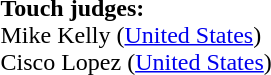<table style="width:100%">
<tr>
<td><br><br><strong>Touch judges:</strong>
<br>Mike Kelly (<a href='#'>United States</a>)
<br>Cisco Lopez (<a href='#'>United States</a>)</td>
</tr>
</table>
